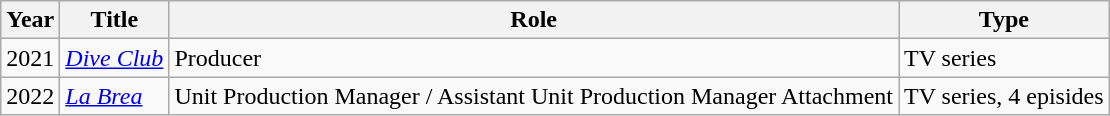<table class="wikitable">
<tr>
<th>Year</th>
<th>Title</th>
<th>Role</th>
<th>Type</th>
</tr>
<tr>
<td>2021</td>
<td><em><a href='#'>Dive Club</a></em></td>
<td>Producer</td>
<td>TV series</td>
</tr>
<tr>
<td>2022</td>
<td><em><a href='#'>La Brea</a></em></td>
<td>Unit Production Manager / Assistant Unit Production Manager Attachment</td>
<td>TV series, 4 episides</td>
</tr>
</table>
